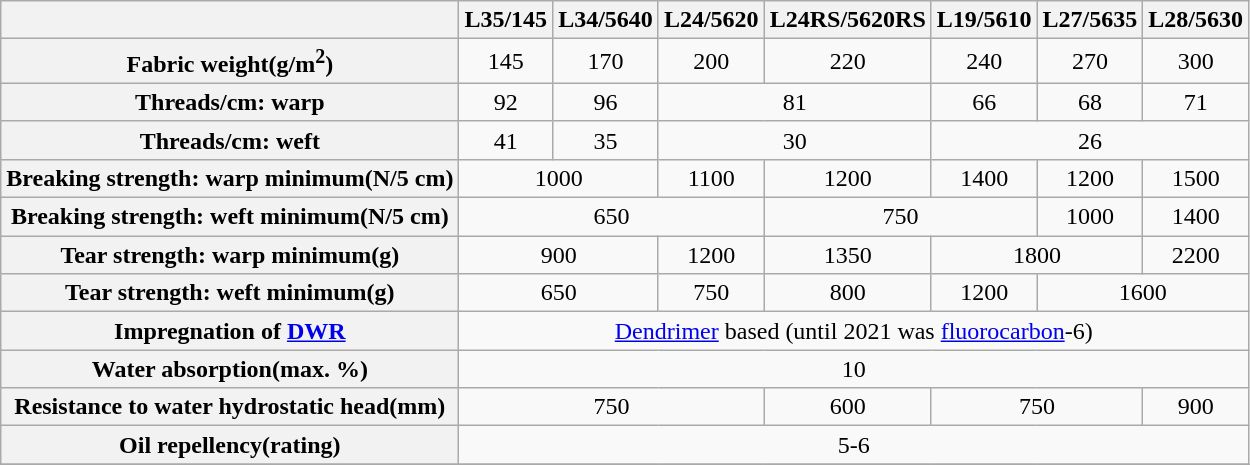<table border="1" class="wikitable" style="text-align: center;">
<tr>
<th></th>
<th>L35/145</th>
<th>L34/5640</th>
<th>L24/5620</th>
<th>L24RS/5620RS</th>
<th>L19/5610</th>
<th>L27/5635</th>
<th>L28/5630</th>
</tr>
<tr>
<th>Fabric weight(g/m<sup>2</sup>)</th>
<td>145</td>
<td>170</td>
<td>200</td>
<td>220</td>
<td>240</td>
<td>270</td>
<td>300</td>
</tr>
<tr>
<th>Threads/cm: warp</th>
<td>92</td>
<td>96</td>
<td colspan="2" align="center">81</td>
<td>66</td>
<td>68</td>
<td>71</td>
</tr>
<tr>
<th>Threads/cm: weft</th>
<td>41</td>
<td>35</td>
<td colspan="2" align="center">30</td>
<td colspan="3" align="center">26</td>
</tr>
<tr>
<th>Breaking strength: warp minimum(N/5 cm)</th>
<td colspan="2" align="center">1000</td>
<td>1100</td>
<td>1200</td>
<td>1400</td>
<td>1200</td>
<td>1500</td>
</tr>
<tr>
<th>Breaking strength: weft minimum(N/5 cm)</th>
<td colspan="3" align="center">650</td>
<td colspan="2" align="center">750</td>
<td>1000</td>
<td>1400</td>
</tr>
<tr>
<th>Tear strength: warp minimum(g)</th>
<td colspan="2" align="center">900</td>
<td>1200</td>
<td>1350</td>
<td colspan="2" align="center">1800</td>
<td>2200</td>
</tr>
<tr>
<th>Tear strength: weft minimum(g)</th>
<td colspan="2" align="center">650</td>
<td>750</td>
<td>800</td>
<td>1200</td>
<td colspan="2" align="center">1600</td>
</tr>
<tr>
<th>Impregnation of <a href='#'>DWR</a></th>
<td colspan="8" align="center"><a href='#'>Dendrimer</a> based (until 2021 was <a href='#'>fluorocarbon</a>-6)</td>
</tr>
<tr>
<th>Water absorption(max. %)</th>
<td colspan="8" align="center">10</td>
</tr>
<tr>
<th>Resistance to water hydrostatic head(mm)</th>
<td colspan="3" align="center">750</td>
<td>600</td>
<td colspan="2" align="center">750</td>
<td>900</td>
</tr>
<tr>
<th>Oil repellency(rating)</th>
<td colspan="7" align="center">5-6</td>
</tr>
<tr>
</tr>
</table>
